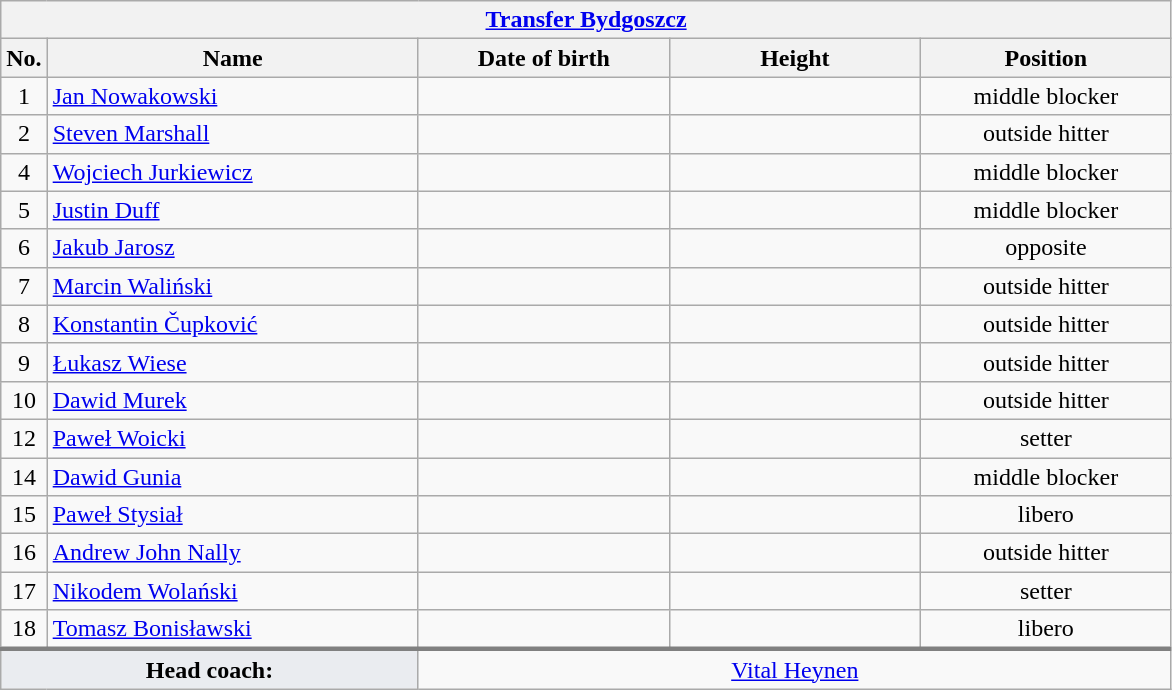<table class="wikitable collapsible collapsed" style="font-size:100%; text-align:center">
<tr>
<th colspan=5 style="width:30em"><a href='#'>Transfer Bydgoszcz</a></th>
</tr>
<tr>
<th>No.</th>
<th style="width:15em">Name</th>
<th style="width:10em">Date of birth</th>
<th style="width:10em">Height</th>
<th style="width:10em">Position</th>
</tr>
<tr>
<td>1</td>
<td align=left> <a href='#'>Jan Nowakowski</a></td>
<td align=right></td>
<td></td>
<td>middle blocker</td>
</tr>
<tr>
<td>2</td>
<td align=left> <a href='#'>Steven Marshall</a></td>
<td align=right></td>
<td></td>
<td>outside hitter</td>
</tr>
<tr>
<td>4</td>
<td align=left> <a href='#'>Wojciech Jurkiewicz</a></td>
<td align=right></td>
<td></td>
<td>middle blocker</td>
</tr>
<tr>
<td>5</td>
<td align=left> <a href='#'>Justin Duff</a></td>
<td align=right></td>
<td></td>
<td>middle blocker</td>
</tr>
<tr>
<td>6</td>
<td align=left> <a href='#'>Jakub Jarosz</a></td>
<td align=right></td>
<td></td>
<td>opposite</td>
</tr>
<tr>
<td>7</td>
<td align=left> <a href='#'>Marcin Waliński</a></td>
<td align=right></td>
<td></td>
<td>outside hitter</td>
</tr>
<tr>
<td>8</td>
<td align=left> <a href='#'>Konstantin Čupković</a></td>
<td align=right></td>
<td></td>
<td>outside hitter</td>
</tr>
<tr>
<td>9</td>
<td align=left> <a href='#'>Łukasz Wiese</a></td>
<td align=right></td>
<td></td>
<td>outside hitter</td>
</tr>
<tr>
<td>10</td>
<td align=left> <a href='#'>Dawid Murek</a></td>
<td align=right></td>
<td></td>
<td>outside hitter</td>
</tr>
<tr>
<td>12</td>
<td align=left> <a href='#'>Paweł Woicki</a></td>
<td align=right></td>
<td></td>
<td>setter</td>
</tr>
<tr>
<td>14</td>
<td align=left> <a href='#'>Dawid Gunia</a></td>
<td align=right></td>
<td></td>
<td>middle blocker</td>
</tr>
<tr>
<td>15</td>
<td align=left> <a href='#'>Paweł Stysiał</a></td>
<td align=right></td>
<td></td>
<td>libero</td>
</tr>
<tr>
<td>16</td>
<td align=left> <a href='#'>Andrew John Nally</a></td>
<td align=right></td>
<td></td>
<td>outside hitter</td>
</tr>
<tr>
<td>17</td>
<td align=left> <a href='#'>Nikodem Wolański</a></td>
<td align=right></td>
<td></td>
<td>setter</td>
</tr>
<tr>
<td>18</td>
<td align=left> <a href='#'>Tomasz Bonisławski</a></td>
<td align=right></td>
<td></td>
<td>libero</td>
</tr>
<tr style="border-top: 3px solid grey">
<td colspan=2 style="background:#EAECF0"><strong>Head coach:</strong></td>
<td colspan=3> <a href='#'>Vital Heynen</a></td>
</tr>
</table>
